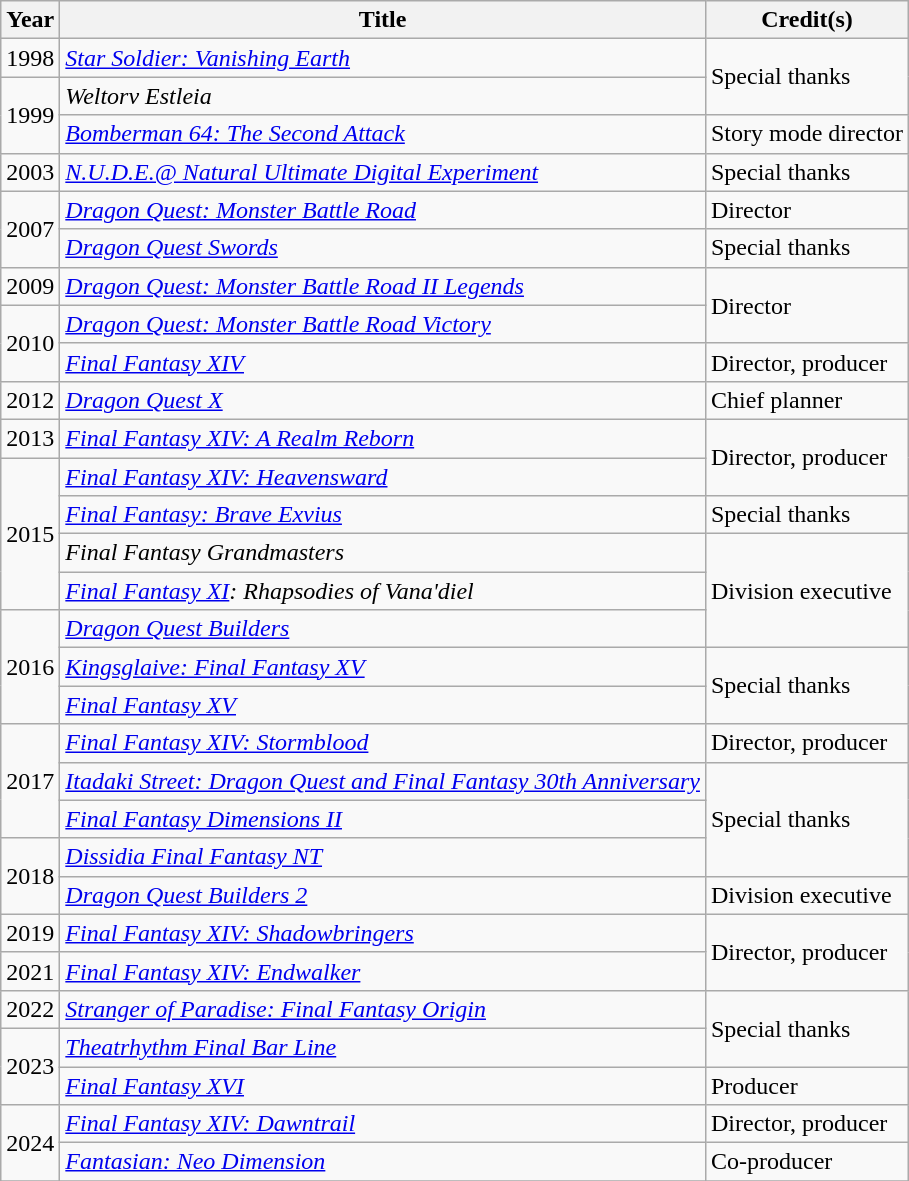<table class="wikitable sortable" width="auto">
<tr>
<th>Year</th>
<th>Title</th>
<th>Credit(s)</th>
</tr>
<tr>
<td>1998</td>
<td><em><a href='#'>Star Soldier: Vanishing Earth</a></em></td>
<td rowspan="2">Special thanks</td>
</tr>
<tr>
<td rowspan="2">1999</td>
<td><em>Weltorv Estleia</em></td>
</tr>
<tr>
<td><em><a href='#'>Bomberman 64: The Second Attack</a></em></td>
<td>Story mode director</td>
</tr>
<tr>
<td>2003</td>
<td><em><a href='#'>N.U.D.E.@ Natural Ultimate Digital Experiment</a></em></td>
<td>Special thanks</td>
</tr>
<tr>
<td rowspan="2">2007</td>
<td><em><a href='#'>Dragon Quest: Monster Battle Road</a></em></td>
<td>Director</td>
</tr>
<tr>
<td><em><a href='#'>Dragon Quest Swords</a></em></td>
<td>Special thanks</td>
</tr>
<tr>
<td>2009</td>
<td><em><a href='#'>Dragon Quest: Monster Battle Road II Legends</a></em></td>
<td rowspan="2">Director</td>
</tr>
<tr>
<td rowspan="2">2010</td>
<td><em><a href='#'>Dragon Quest: Monster Battle Road Victory</a></em></td>
</tr>
<tr>
<td><em><a href='#'>Final Fantasy XIV</a></em></td>
<td>Director, producer</td>
</tr>
<tr>
<td>2012</td>
<td><em><a href='#'>Dragon Quest X</a></em></td>
<td>Chief planner</td>
</tr>
<tr>
<td>2013</td>
<td><em><a href='#'>Final Fantasy XIV: A Realm Reborn</a></em></td>
<td rowspan="2">Director, producer</td>
</tr>
<tr>
<td rowspan="4">2015</td>
<td><em><a href='#'>Final Fantasy XIV: Heavensward</a></em></td>
</tr>
<tr>
<td><em><a href='#'>Final Fantasy: Brave Exvius</a></em></td>
<td>Special thanks</td>
</tr>
<tr>
<td><em>Final Fantasy Grandmasters</em></td>
<td rowspan="3">Division executive</td>
</tr>
<tr>
<td><em><a href='#'>Final Fantasy XI</a>: Rhapsodies of Vana'diel</em></td>
</tr>
<tr>
<td rowspan="3">2016</td>
<td><em><a href='#'>Dragon Quest Builders</a></em></td>
</tr>
<tr>
<td><em><a href='#'>Kingsglaive: Final Fantasy XV</a></em></td>
<td rowspan="2">Special thanks</td>
</tr>
<tr>
<td><em><a href='#'>Final Fantasy XV</a></em></td>
</tr>
<tr>
<td rowspan="3">2017</td>
<td><em><a href='#'>Final Fantasy XIV: Stormblood</a></em></td>
<td>Director, producer</td>
</tr>
<tr>
<td><em><a href='#'>Itadaki Street: Dragon Quest and Final Fantasy 30th Anniversary</a></em></td>
<td rowspan="3">Special thanks</td>
</tr>
<tr>
<td><em><a href='#'>Final Fantasy Dimensions II</a></em></td>
</tr>
<tr>
<td rowspan="2">2018</td>
<td><em><a href='#'>Dissidia Final Fantasy NT</a></em></td>
</tr>
<tr>
<td><em><a href='#'>Dragon Quest Builders 2</a></em></td>
<td>Division executive</td>
</tr>
<tr>
<td>2019</td>
<td><em><a href='#'>Final Fantasy XIV: Shadowbringers</a></em></td>
<td rowspan="2">Director, producer</td>
</tr>
<tr>
<td>2021</td>
<td><em><a href='#'>Final Fantasy XIV: Endwalker</a></em></td>
</tr>
<tr>
<td>2022</td>
<td><em><a href='#'>Stranger of Paradise: Final Fantasy Origin</a></em></td>
<td rowspan="2">Special thanks</td>
</tr>
<tr>
<td rowspan="2">2023</td>
<td><em><a href='#'>Theatrhythm Final Bar Line</a></em></td>
</tr>
<tr>
<td><em><a href='#'>Final Fantasy XVI</a></em></td>
<td>Producer</td>
</tr>
<tr>
<td rowspan="2">2024</td>
<td><em><a href='#'>Final Fantasy XIV: Dawntrail</a></em></td>
<td>Director, producer</td>
</tr>
<tr>
<td><em><a href='#'>Fantasian: Neo Dimension</a></em></td>
<td>Co-producer</td>
</tr>
<tr>
</tr>
</table>
